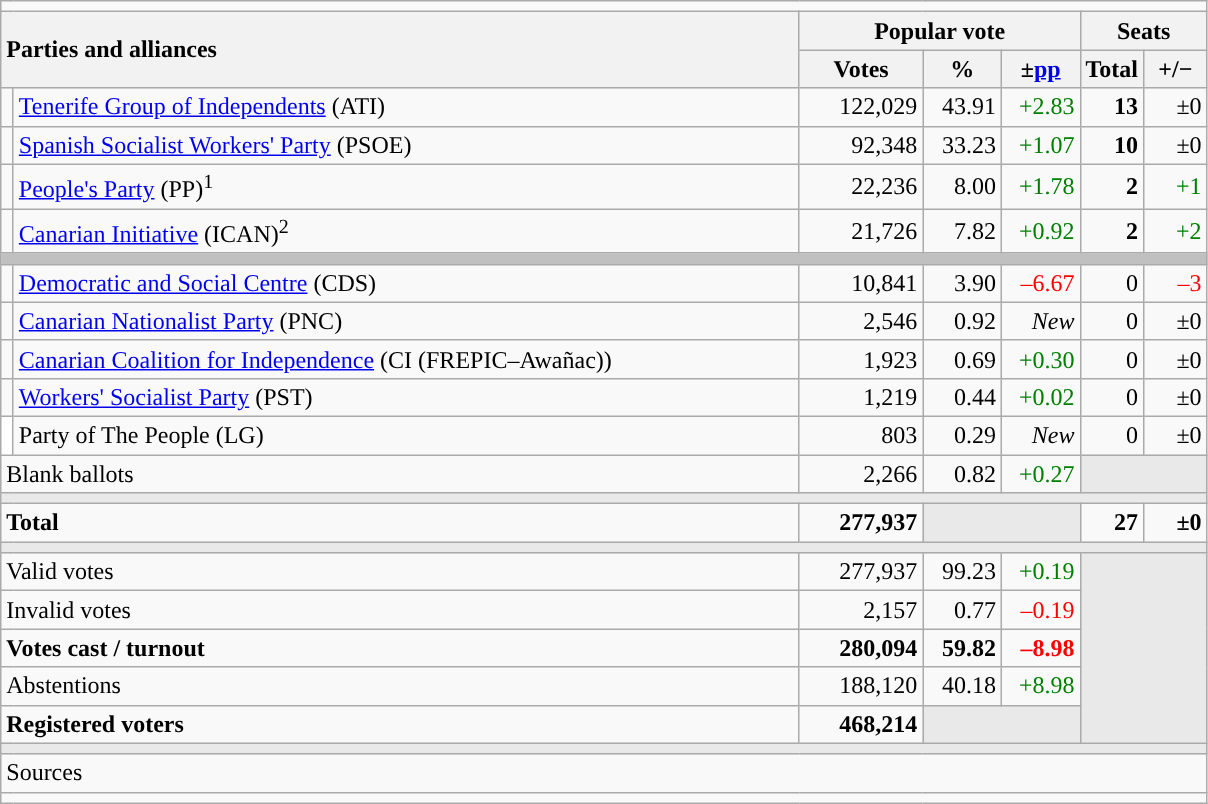<table class="wikitable" style="text-align:right;">
<tr>
<td colspan="7"></td>
</tr>
<tr>
<th style="text-align:left;" rowspan="2" colspan="2" width="525">Parties and alliances</th>
<th colspan="3">Popular vote</th>
<th colspan="2">Seats</th>
</tr>
<tr>
<th width="75">Votes</th>
<th width="45">%</th>
<th width="45">±<a href='#'>pp</a></th>
<th width="35">Total</th>
<th width="35">+/−</th>
</tr>
<tr>
<td width="1" style="color:inherit;background:"></td>
<td align="left"><a href='#'>Tenerife Group of Independents</a> (ATI)</td>
<td>122,029</td>
<td>43.91</td>
<td style="color:green;">+2.83</td>
<td><strong>13</strong></td>
<td>±0</td>
</tr>
<tr>
<td style="color:inherit;background:"></td>
<td align="left"><a href='#'>Spanish Socialist Workers' Party</a> (PSOE)</td>
<td>92,348</td>
<td>33.23</td>
<td style="color:green;">+1.07</td>
<td><strong>10</strong></td>
<td>±0</td>
</tr>
<tr>
<td style="color:inherit;background:"></td>
<td align="left"><a href='#'>People's Party</a> (PP)<sup>1</sup></td>
<td>22,236</td>
<td>8.00</td>
<td style="color:green;">+1.78</td>
<td><strong>2</strong></td>
<td style="color:green;">+1</td>
</tr>
<tr>
<td style="color:inherit;background:"></td>
<td align="left"><a href='#'>Canarian Initiative</a> (ICAN)<sup>2</sup></td>
<td>21,726</td>
<td>7.82</td>
<td style="color:green;">+0.92</td>
<td><strong>2</strong></td>
<td style="color:green;">+2</td>
</tr>
<tr>
<td colspan="7" bgcolor="#C0C0C0"></td>
</tr>
<tr>
<td style="color:inherit;background:"></td>
<td align="left"><a href='#'>Democratic and Social Centre</a> (CDS)</td>
<td>10,841</td>
<td>3.90</td>
<td style="color:red;">–6.67</td>
<td>0</td>
<td style="color:red;">–3</td>
</tr>
<tr>
<td style="color:inherit;background:"></td>
<td align="left"><a href='#'>Canarian Nationalist Party</a> (PNC)</td>
<td>2,546</td>
<td>0.92</td>
<td><em>New</em></td>
<td>0</td>
<td>±0</td>
</tr>
<tr>
<td style="color:inherit;background:"></td>
<td align="left"><a href='#'>Canarian Coalition for Independence</a> (CI (FREPIC–Awañac))</td>
<td>1,923</td>
<td>0.69</td>
<td style="color:green;">+0.30</td>
<td>0</td>
<td>±0</td>
</tr>
<tr>
<td style="color:inherit;background:"></td>
<td align="left"><a href='#'>Workers' Socialist Party</a> (PST)</td>
<td>1,219</td>
<td>0.44</td>
<td style="color:green;">+0.02</td>
<td>0</td>
<td>±0</td>
</tr>
<tr>
<td bgcolor="white"></td>
<td align="left">Party of The People (LG)</td>
<td>803</td>
<td>0.29</td>
<td><em>New</em></td>
<td>0</td>
<td>±0</td>
</tr>
<tr>
<td align="left" colspan="2">Blank ballots</td>
<td>2,266</td>
<td>0.82</td>
<td style="color:green;">+0.27</td>
<td bgcolor="#E9E9E9" colspan="2"></td>
</tr>
<tr>
<td colspan="7" bgcolor="#E9E9E9"></td>
</tr>
<tr style="font-weight:bold;">
<td align="left" colspan="2">Total</td>
<td>277,937</td>
<td bgcolor="#E9E9E9" colspan="2"></td>
<td>27</td>
<td>±0</td>
</tr>
<tr>
<td colspan="7" bgcolor="#E9E9E9"></td>
</tr>
<tr>
<td align="left" colspan="2">Valid votes</td>
<td>277,937</td>
<td>99.23</td>
<td style="color:green;">+0.19</td>
<td bgcolor="#E9E9E9" colspan="2" rowspan="5"></td>
</tr>
<tr>
<td align="left" colspan="2">Invalid votes</td>
<td>2,157</td>
<td>0.77</td>
<td style="color:red;">–0.19</td>
</tr>
<tr style="font-weight:bold;">
<td align="left" colspan="2">Votes cast / turnout</td>
<td>280,094</td>
<td>59.82</td>
<td style="color:red;">–8.98</td>
</tr>
<tr>
<td align="left" colspan="2">Abstentions</td>
<td>188,120</td>
<td>40.18</td>
<td style="color:green;">+8.98</td>
</tr>
<tr style="font-weight:bold;">
<td align="left" colspan="2">Registered voters</td>
<td>468,214</td>
<td bgcolor="#E9E9E9" colspan="2"></td>
</tr>
<tr>
<td colspan="7" bgcolor="#E9E9E9"></td>
</tr>
<tr>
<td align="left" colspan="7">Sources</td>
</tr>
<tr>
<td colspan="7" style="text-align:left; max-width:790px;"></td>
</tr>
</table>
